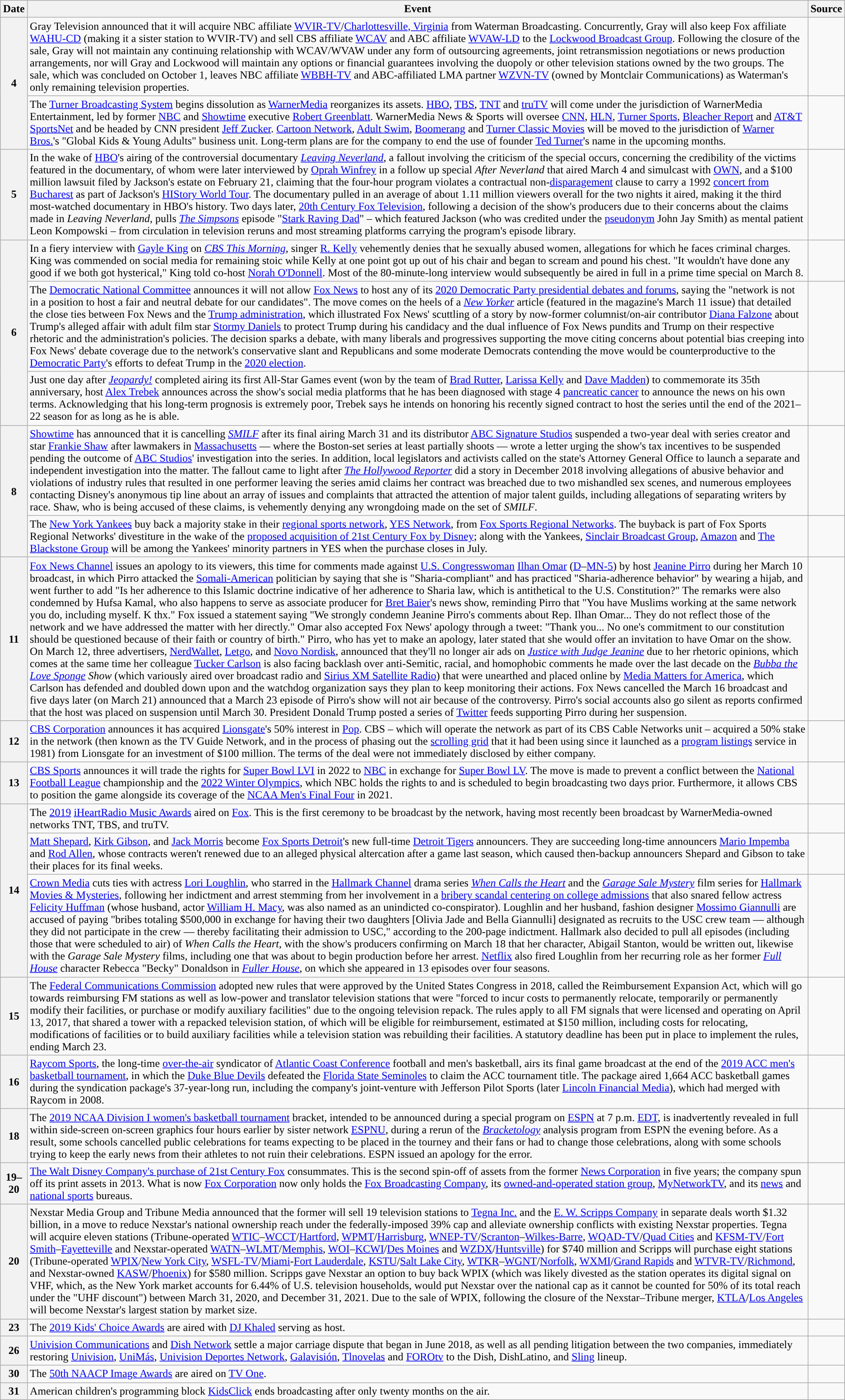<table class="wikitable">
<tr>
<th>Date</th>
<th>Event</th>
<th>Source</th>
</tr>
<tr>
<th rowspan=2>4</th>
<td>Gray Television announced that it will acquire NBC affiliate <a href='#'>WVIR-TV</a>/<a href='#'>Charlottesville, Virginia</a> from Waterman Broadcasting. Concurrently, Gray will also keep Fox affiliate <a href='#'>WAHU-CD</a> (making it a sister station to WVIR-TV) and sell CBS affiliate <a href='#'>WCAV</a> and ABC affiliate <a href='#'>WVAW-LD</a> to the <a href='#'>Lockwood Broadcast Group</a>. Following the closure of the sale, Gray will not maintain any continuing relationship with WCAV/WVAW under any form of outsourcing agreements, joint retransmission negotiations or news production arrangements, nor will Gray and Lockwood will maintain any options or financial guarantees involving the duopoly or other television stations owned by the two groups. The sale, which was concluded on October 1, leaves NBC affiliate <a href='#'>WBBH-TV</a> and ABC-affiliated LMA partner <a href='#'>WZVN-TV</a> (owned by Montclair Communications) as Waterman's only remaining television properties.</td>
<td><br></td>
</tr>
<tr>
<td>The <a href='#'>Turner Broadcasting System</a> begins dissolution as <a href='#'>WarnerMedia</a> reorganizes its assets. <a href='#'>HBO</a>, <a href='#'>TBS</a>, <a href='#'>TNT</a> and <a href='#'>truTV</a> will come under the jurisdiction of WarnerMedia Entertainment, led by former <a href='#'>NBC</a> and <a href='#'>Showtime</a> executive <a href='#'>Robert Greenblatt</a>. WarnerMedia News & Sports will oversee <a href='#'>CNN</a>, <a href='#'>HLN</a>, <a href='#'>Turner Sports</a>, <a href='#'>Bleacher Report</a> and <a href='#'>AT&T SportsNet</a> and be headed by CNN president <a href='#'>Jeff Zucker</a>. <a href='#'>Cartoon Network</a>, <a href='#'>Adult Swim</a>, <a href='#'>Boomerang</a> and <a href='#'>Turner Classic Movies</a> will be moved to the jurisdiction of <a href='#'>Warner Bros.</a>'s "Global Kids & Young Adults" business unit. Long-term plans are for the company to end the use of founder <a href='#'>Ted Turner</a>'s name in the upcoming months.</td>
<td></td>
</tr>
<tr>
<th>5</th>
<td>In the wake of <a href='#'>HBO</a>'s airing of the controversial documentary <em><a href='#'>Leaving Neverland</a></em>, a fallout involving the criticism of the special occurs, concerning the credibility of the victims featured in the documentary, of whom were later interviewed by <a href='#'>Oprah Winfrey</a> in a follow up special <em>After Neverland</em> that aired March 4 and simulcast with <a href='#'>OWN</a>, and a $100 million lawsuit filed by Jackson's estate on February 21, claiming that the four-hour program violates a contractual non-<a href='#'>disparagement</a> clause to carry a 1992 <a href='#'>concert from Bucharest</a> as part of Jackson's <a href='#'>HIStory World Tour</a>. The documentary pulled in an average of about 1.11 million viewers overall for the two nights it aired, making it the third most-watched documentary in HBO's history. Two days later, <a href='#'>20th Century Fox Television</a>, following a decision of the show's producers due to their concerns about the claims made in <em>Leaving Neverland</em>, pulls <em><a href='#'>The Simpsons</a></em> episode "<a href='#'>Stark Raving Dad</a>" – which featured Jackson (who was credited under the <a href='#'>pseudonym</a> John Jay Smith) as mental patient Leon Kompowski – from circulation in television reruns and most streaming platforms carrying the program's episode library.</td>
<td><br><br></td>
</tr>
<tr>
<th rowspan=3>6</th>
<td>In a fiery interview with <a href='#'>Gayle King</a> on <em><a href='#'>CBS This Morning</a></em>, singer <a href='#'>R. Kelly</a> vehemently denies that he sexually abused women, allegations for which he faces criminal charges. King was commended on social media for remaining stoic while Kelly at one point got up out of his chair and began to scream and pound his chest. "It wouldn't have done any good if we both got hysterical," King told co-host <a href='#'>Norah O'Donnell</a>. Most of the 80-minute-long interview would subsequently be aired in full in a prime time special on March 8.</td>
<td></td>
</tr>
<tr>
<td>The <a href='#'>Democratic National Committee</a> announces it will not allow <a href='#'>Fox News</a> to host any of its <a href='#'>2020 Democratic Party presidential debates and forums</a>, saying the "network is not in a position to host a fair and neutral debate for our candidates". The move comes on the heels of a <em><a href='#'>New Yorker</a></em> article (featured in the magazine's March 11 issue) that detailed the close ties between Fox News and the <a href='#'>Trump administration</a>, which illustrated Fox News' scuttling of a story by now-former columnist/on-air contributor <a href='#'>Diana Falzone</a> about Trump's alleged affair with adult film star <a href='#'>Stormy Daniels</a> to protect Trump during his candidacy and the dual influence of Fox News pundits and Trump on their respective rhetoric and the administration's policies. The decision sparks a debate, with many liberals and progressives supporting the move citing concerns about potential bias creeping into Fox News' debate coverage due to the network's conservative slant and Republicans and some moderate Democrats contending the move would be counterproductive to the <a href='#'>Democratic Party</a>'s efforts to defeat Trump in the <a href='#'>2020 election</a>.</td>
<td><br></td>
</tr>
<tr>
<td>Just one day after <em><a href='#'>Jeopardy!</a></em> completed airing its first All-Star Games event (won by the team of <a href='#'>Brad Rutter</a>, <a href='#'>Larissa Kelly</a> and <a href='#'>Dave Madden</a>) to commemorate its 35th anniversary, host <a href='#'>Alex Trebek</a> announces across the show's social media platforms that he has been diagnosed with stage 4 <a href='#'>pancreatic cancer</a> to announce the news on his own terms. Acknowledging that his long-term prognosis is extremely poor, Trebek says he intends on honoring his recently signed contract to host the series until the end of the 2021–22 season for as long as he is able.</td>
<td></td>
</tr>
<tr>
<th rowspan=2>8</th>
<td><a href='#'>Showtime</a> has announced that it is cancelling <em><a href='#'>SMILF</a></em> after its final airing March 31 and its distributor <a href='#'>ABC Signature Studios</a> suspended a two-year deal with series creator and star <a href='#'>Frankie Shaw</a> after lawmakers in <a href='#'>Massachusetts</a> — where the Boston-set series at least partially shoots — wrote a letter urging the show's tax incentives to be suspended pending the outcome of <a href='#'>ABC Studios</a>' investigation into the series. In addition, local legislators and activists called on the state's Attorney General Office to launch a separate and independent investigation into the matter. The fallout came to light after <em><a href='#'>The Hollywood Reporter</a></em> did a story in December 2018 involving allegations of abusive behavior and violations of industry rules that resulted in one performer leaving the series amid claims her contract was breached due to two mishandled sex scenes, and numerous employees contacting Disney's anonymous tip line about an array of issues and complaints that attracted the attention of major talent guilds, including allegations of separating writers by race. Shaw, who is being accused of these claims, is vehemently denying any wrongdoing made on the set of <em>SMILF</em>.</td>
<td></td>
</tr>
<tr>
<td>The <a href='#'>New York Yankees</a> buy back a majority stake in their <a href='#'>regional sports network</a>, <a href='#'>YES Network</a>, from <a href='#'>Fox Sports Regional Networks</a>. The buyback is part of Fox Sports Regional Networks' divestiture in the wake of the <a href='#'>proposed acquisition of 21st Century Fox by Disney</a>; along with the Yankees, <a href='#'>Sinclair Broadcast Group</a>, <a href='#'>Amazon</a> and <a href='#'>The Blackstone Group</a> will be among the Yankees' minority partners in YES when the purchase closes in July.</td>
<td></td>
</tr>
<tr>
<th>11</th>
<td><a href='#'>Fox News Channel</a> issues an apology to its viewers, this time for comments made against <a href='#'>U.S. Congresswoman</a> <a href='#'>Ilhan Omar</a> (<a href='#'>D</a>–<a href='#'>MN-5</a>) by host <a href='#'>Jeanine Pirro</a> during her March 10 broadcast, in which Pirro attacked the <a href='#'>Somali-American</a> politician by saying that she is "Sharia-compliant" and has practiced "Sharia-adherence behavior" by wearing a hijab, and went further to add "Is her adherence to this Islamic doctrine indicative of her adherence to Sharia law, which is antithetical to the U.S. Constitution?" The remarks were also condemned by Hufsa Kamal, who also happens to serve as associate producer for <a href='#'>Bret Baier</a>'s news show, reminding Pirro that "You have Muslims working at the same network you do, including myself. K thx." Fox issued a statement saying "We strongly condemn Jeanine Pirro's comments about Rep. Ilhan Omar... They do not reflect those of the network and we have addressed the matter with her directly." Omar also accepted Fox News' apology through a tweet: "Thank you... No one's commitment to our constitution should be questioned because of their faith or country of birth." Pirro, who has yet to make an apology, later stated that she would offer an invitation to have Omar on the show. On March 12, three advertisers, <a href='#'>NerdWallet</a>, <a href='#'>Letgo</a>, and <a href='#'>Novo Nordisk</a>, announced that they'll no longer air ads on <em><a href='#'>Justice with Judge Jeanine</a></em> due to her rhetoric opinions, which comes at the same time her colleague <a href='#'>Tucker Carlson</a> is also facing backlash over anti-Semitic, racial, and homophobic comments he made over the last decade on the <em><a href='#'>Bubba the Love Sponge</a> Show</em> (which variously aired over broadcast radio and <a href='#'>Sirius XM Satellite Radio</a>) that were unearthed and placed online by <a href='#'>Media Matters for America</a>, which Carlson has defended and doubled down upon and the watchdog organization says they plan to keep monitoring their actions. Fox News cancelled the March 16 broadcast and five days later (on March 21) announced that a March 23 episode of Pirro's show will not air because of the controversy. Pirro's social accounts also go silent as reports confirmed that the host was placed on suspension until March 30. President Donald Trump posted a series of <a href='#'>Twitter</a> feeds supporting Pirro during her suspension.</td>
<td><br><br></td>
</tr>
<tr>
<th>12</th>
<td><a href='#'>CBS Corporation</a> announces it has acquired <a href='#'>Lionsgate</a>'s 50% interest in <a href='#'>Pop</a>. CBS – which will operate the network as part of its CBS Cable Networks unit – acquired a 50% stake in the network (then known as the TV Guide Network, and in the process of phasing out the <a href='#'>scrolling grid</a> that it had been using since it launched as a <a href='#'>program listings</a> service in 1981) from Lionsgate for an investment of $100 million. The terms of the deal were not immediately disclosed by either company.</td>
<td></td>
</tr>
<tr>
<th>13</th>
<td><a href='#'>CBS Sports</a> announces it will trade the rights for <a href='#'>Super Bowl LVI</a> in 2022 to <a href='#'>NBC</a> in exchange for <a href='#'>Super Bowl LV</a>. The move is made to prevent a conflict between the <a href='#'>National Football League</a> championship and the <a href='#'>2022 Winter Olympics</a>, which NBC holds the rights to and is scheduled to begin broadcasting two days prior. Furthermore, it allows CBS to position the game alongside its coverage of the <a href='#'>NCAA Men's Final Four</a> in 2021.</td>
<td></td>
</tr>
<tr>
<th rowspan=3>14</th>
<td>The <a href='#'>2019</a> <a href='#'>iHeartRadio Music Awards</a> aired on <a href='#'>Fox</a>. This is the first ceremony to be broadcast by the network, having most recently been broadcast by WarnerMedia-owned networks TNT, TBS, and truTV.</td>
<td></td>
</tr>
<tr>
<td><a href='#'>Matt Shepard</a>, <a href='#'>Kirk Gibson</a>, and <a href='#'>Jack Morris</a> become <a href='#'>Fox Sports Detroit</a>'s new full-time <a href='#'>Detroit Tigers</a> announcers. They are succeeding long-time announcers <a href='#'>Mario Impemba</a> and <a href='#'>Rod Allen</a>, whose contracts weren't renewed due to an alleged physical altercation after a game last season, which caused then-backup announcers Shepard and Gibson to take their places for its final weeks.</td>
<td></td>
</tr>
<tr>
<td><a href='#'>Crown Media</a> cuts ties with actress <a href='#'>Lori Loughlin</a>, who starred in the <a href='#'>Hallmark Channel</a> drama series <em><a href='#'>When Calls the Heart</a></em> and the <em><a href='#'>Garage Sale Mystery</a></em> film series for <a href='#'>Hallmark Movies & Mysteries</a>, following her indictment and arrest stemming from her involvement in a <a href='#'>bribery scandal centering on college admissions</a> that also snared fellow actress <a href='#'>Felicity Huffman</a> (whose husband, actor <a href='#'>William H. Macy</a>, was also named as an unindicted co-conspirator). Loughlin and her husband, fashion designer <a href='#'>Mossimo Giannulli</a> are accused of paying "bribes totaling $500,000 in exchange for having their two daughters [Olivia Jade and Bella Giannulli] designated as recruits to the USC crew team — although they did not participate in the crew — thereby facilitating their admission to USC," according to the 200-page indictment. Hallmark also decided to pull all episodes (including those that were scheduled to air) of <em>When Calls the Heart</em>, with the show's producers confirming on March 18 that her character, Abigail Stanton, would be written out, likewise with the <em>Garage Sale Mystery</em> films, including one that was about to begin production before her arrest. <a href='#'>Netflix</a> also fired Loughlin from her recurring role as her former <em><a href='#'>Full House</a></em> character Rebecca "Becky" Donaldson in <em><a href='#'>Fuller House</a></em>, on which she appeared in 13 episodes over four seasons.</td>
<td></td>
</tr>
<tr>
<th>15</th>
<td>The <a href='#'>Federal Communications Commission</a> adopted new rules that were approved by the United States Congress in 2018, called the Reimbursement Expansion Act, which will go towards reimbursing FM stations as well as low-power and translator television stations that were "forced to incur costs to permanently relocate, temporarily or permanently modify their facilities, or purchase or modify auxiliary facilities" due to the ongoing television repack. The rules apply to all FM signals that were licensed and operating on April 13, 2017, that shared a tower with a repacked television station, of which will be eligible for reimbursement, estimated at $150 million, including costs for relocating, modifications of facilities or to build auxiliary facilities while a television station was rebuilding their facilities. A statutory deadline has been put in place to implement the rules, ending March 23.</td>
<td></td>
</tr>
<tr>
<th>16</th>
<td><a href='#'>Raycom Sports</a>, the long-time <a href='#'>over-the-air</a> syndicator of <a href='#'>Atlantic Coast Conference</a> football and men's basketball, airs its final game broadcast at the end of the <a href='#'>2019 ACC men's basketball tournament</a>, in which the <a href='#'>Duke Blue Devils</a> defeated the <a href='#'>Florida State Seminoles</a> to claim the ACC tournament title. The package aired 1,664 ACC basketball games during the syndication package's 37-year-long run, including the company's joint-venture with Jefferson Pilot Sports (later <a href='#'>Lincoln Financial Media</a>), which had merged with Raycom in 2008.</td>
<td></td>
</tr>
<tr>
<th>18</th>
<td>The <a href='#'>2019 NCAA Division I women's basketball tournament</a> bracket, intended to be announced during a special program on <a href='#'>ESPN</a> at 7 p.m. <a href='#'>EDT</a>, is inadvertently revealed in full within side-screen on-screen graphics four hours earlier by sister network <a href='#'>ESPNU</a>, during a rerun of the <em><a href='#'>Bracketology</a></em> analysis program from ESPN the evening before. As a result, some schools cancelled public celebrations for teams expecting to be placed in the tourney and their fans or had to change those celebrations, along with some schools trying to keep the early news from their athletes to not ruin their celebrations. ESPN issued an apology for the error.</td>
<td></td>
</tr>
<tr>
<th>19–20</th>
<td><a href='#'>The Walt Disney Company's purchase of 21st Century Fox</a> consummates. This is the second spin-off of assets from the former <a href='#'>News Corporation</a> in five years; the company spun off its print assets in 2013. What is now <a href='#'>Fox Corporation</a> now only holds the <a href='#'>Fox Broadcasting Company</a>, its <a href='#'>owned-and-operated station group</a>, <a href='#'>MyNetworkTV</a>, and its <a href='#'>news</a> and <a href='#'>national sports</a> bureaus.</td>
<td></td>
</tr>
<tr>
<th>20</th>
<td>Nexstar Media Group and Tribune Media announced that the former will sell 19 television stations to <a href='#'>Tegna Inc.</a> and the <a href='#'>E. W. Scripps Company</a> in separate deals worth $1.32 billion, in a move to reduce Nexstar's national ownership reach under the federally-imposed 39% cap and alleviate ownership conflicts with existing Nexstar properties. Tegna will acquire eleven stations (Tribune-operated <a href='#'>WTIC</a>–<a href='#'>WCCT</a>/<a href='#'>Hartford</a>, <a href='#'>WPMT</a>/<a href='#'>Harrisburg</a>, <a href='#'>WNEP-TV</a>/<a href='#'>Scranton</a>–<a href='#'>Wilkes-Barre</a>, <a href='#'>WQAD-TV</a>/<a href='#'>Quad Cities</a> and <a href='#'>KFSM-TV</a>/<a href='#'>Fort Smith</a>–<a href='#'>Fayetteville</a> and Nexstar-operated <a href='#'>WATN</a>–<a href='#'>WLMT</a>/<a href='#'>Memphis</a>, <a href='#'>WOI</a>–<a href='#'>KCWI</a>/<a href='#'>Des Moines</a> and <a href='#'>WZDX</a>/<a href='#'>Huntsville</a>) for $740 million and Scripps will purchase eight stations (Tribune-operated <a href='#'>WPIX</a>/<a href='#'>New York City</a>, <a href='#'>WSFL-TV</a>/<a href='#'>Miami</a>-<a href='#'>Fort Lauderdale</a>, <a href='#'>KSTU</a>/<a href='#'>Salt Lake City</a>, <a href='#'>WTKR</a>–<a href='#'>WGNT</a>/<a href='#'>Norfolk</a>, <a href='#'>WXMI</a>/<a href='#'>Grand Rapids</a> and <a href='#'>WTVR-TV</a>/<a href='#'>Richmond</a>, and Nexstar-owned <a href='#'>KASW</a>/<a href='#'>Phoenix</a>) for $580 million. Scripps gave Nexstar an option to buy back WPIX (which was likely divested as the station operates its digital signal on VHF, which, as the New York market accounts for 6.44% of U.S. television households, would put Nexstar over the national cap as it cannot be counted for 50% of its total reach under the "UHF discount") between March 31, 2020, and December 31, 2021. Due to the sale of WPIX, following the closure of the Nexstar–Tribune merger, <a href='#'>KTLA</a>/<a href='#'>Los Angeles</a> will become Nexstar's largest station by market size.</td>
<td></td>
</tr>
<tr>
<th>23</th>
<td>The <a href='#'>2019 Kids' Choice Awards</a> are aired with <a href='#'>DJ Khaled</a> serving as host.</td>
<td></td>
</tr>
<tr>
<th>26</th>
<td><a href='#'>Univision Communications</a> and <a href='#'>Dish Network</a> settle a major carriage dispute that began in June 2018, as well as all pending litigation between the two companies, immediately restoring <a href='#'>Univision</a>, <a href='#'>UniMás</a>, <a href='#'>Univision Deportes Network</a>, <a href='#'>Galavisión</a>, <a href='#'>Tlnovelas</a> and <a href='#'>FOROtv</a> to the Dish, DishLatino, and <a href='#'>Sling</a> lineup.</td>
<td></td>
</tr>
<tr>
<th>30</th>
<td>The <a href='#'>50th NAACP Image Awards</a> are aired on <a href='#'>TV One</a>.</td>
<td></td>
</tr>
<tr>
<th>31</th>
<td>American children's programming block <a href='#'>KidsClick</a> ends broadcasting after only twenty months on the air.</td>
</tr>
</table>
